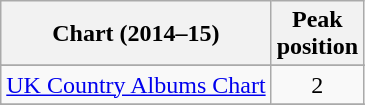<table class="wikitable sortable">
<tr>
<th>Chart (2014–15)</th>
<th>Peak<br>position</th>
</tr>
<tr>
</tr>
<tr>
</tr>
<tr>
<td><a href='#'>UK Country Albums Chart</a></td>
<td align="center">2</td>
</tr>
<tr>
</tr>
<tr>
</tr>
</table>
